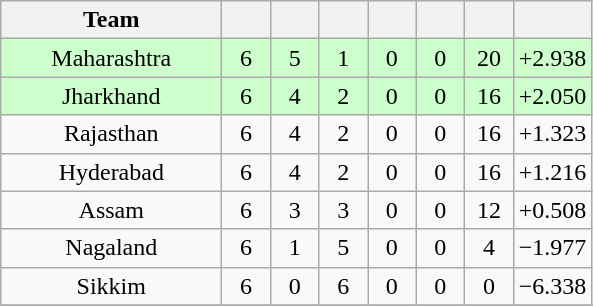<table class="wikitable" style="text-align:center">
<tr>
<th style="width:140px;">Team</th>
<th style="width:25px;"></th>
<th style="width:25px;"></th>
<th style="width:25px;"></th>
<th style="width:25px;"></th>
<th style="width:25px;"></th>
<th style="width:25px;"></th>
<th style="width:40px;"></th>
</tr>
<tr style="background:#cfc;">
<td>Maharashtra</td>
<td>6</td>
<td>5</td>
<td>1</td>
<td>0</td>
<td>0</td>
<td>20</td>
<td>+2.938</td>
</tr>
<tr style="background:#cfc;">
<td>Jharkhand</td>
<td>6</td>
<td>4</td>
<td>2</td>
<td>0</td>
<td>0</td>
<td>16</td>
<td>+2.050</td>
</tr>
<tr>
<td>Rajasthan</td>
<td>6</td>
<td>4</td>
<td>2</td>
<td>0</td>
<td>0</td>
<td>16</td>
<td>+1.323</td>
</tr>
<tr>
<td>Hyderabad</td>
<td>6</td>
<td>4</td>
<td>2</td>
<td>0</td>
<td>0</td>
<td>16</td>
<td>+1.216</td>
</tr>
<tr>
<td>Assam</td>
<td>6</td>
<td>3</td>
<td>3</td>
<td>0</td>
<td>0</td>
<td>12</td>
<td>+0.508</td>
</tr>
<tr>
<td>Nagaland</td>
<td>6</td>
<td>1</td>
<td>5</td>
<td>0</td>
<td>0</td>
<td>4</td>
<td>−1.977</td>
</tr>
<tr>
<td>Sikkim</td>
<td>6</td>
<td>0</td>
<td>6</td>
<td>0</td>
<td>0</td>
<td>0</td>
<td>−6.338</td>
</tr>
<tr>
</tr>
</table>
